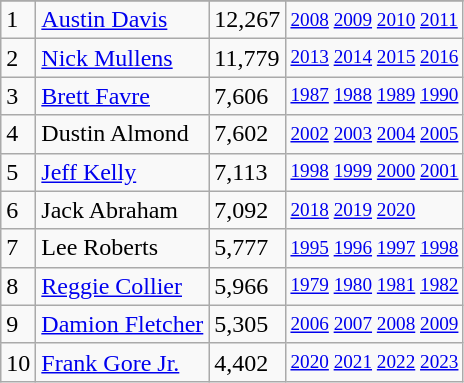<table class="wikitable">
<tr>
</tr>
<tr>
<td>1</td>
<td><a href='#'>Austin Davis</a></td>
<td><abbr>12,267</abbr></td>
<td style="font-size:80%;"><a href='#'>2008</a> <a href='#'>2009</a> <a href='#'>2010</a> <a href='#'>2011</a></td>
</tr>
<tr>
<td>2</td>
<td><a href='#'>Nick Mullens</a></td>
<td><abbr>11,779</abbr></td>
<td style="font-size:80%;"><a href='#'>2013</a> <a href='#'>2014</a>  <a href='#'>2015</a> <a href='#'>2016</a></td>
</tr>
<tr>
<td>3</td>
<td><a href='#'>Brett Favre</a></td>
<td><abbr>7,606</abbr></td>
<td style="font-size:80%;"><a href='#'>1987</a> <a href='#'>1988</a> <a href='#'>1989</a> <a href='#'>1990</a></td>
</tr>
<tr>
<td>4</td>
<td>Dustin Almond</td>
<td><abbr>7,602</abbr></td>
<td style="font-size:80%;"><a href='#'>2002</a> <a href='#'>2003</a> <a href='#'>2004</a> <a href='#'>2005</a></td>
</tr>
<tr>
<td>5</td>
<td><a href='#'>Jeff Kelly</a></td>
<td><abbr>7,113</abbr></td>
<td style="font-size:80%;"><a href='#'>1998</a> <a href='#'>1999</a> <a href='#'>2000</a> <a href='#'>2001</a></td>
</tr>
<tr>
<td>6</td>
<td>Jack Abraham</td>
<td><abbr>7,092</abbr></td>
<td style="font-size:80%;"><a href='#'>2018</a> <a href='#'>2019</a> <a href='#'>2020</a></td>
</tr>
<tr>
<td>7</td>
<td>Lee Roberts</td>
<td><abbr>5,777</abbr></td>
<td style="font-size:80%;"><a href='#'>1995</a> <a href='#'>1996</a> <a href='#'>1997</a> <a href='#'>1998</a></td>
</tr>
<tr>
<td>8</td>
<td><a href='#'>Reggie Collier</a></td>
<td><abbr>5,966</abbr></td>
<td style="font-size:80%;"><a href='#'>1979</a> <a href='#'>1980</a> <a href='#'>1981</a> <a href='#'>1982</a></td>
</tr>
<tr>
<td>9</td>
<td><a href='#'>Damion Fletcher</a></td>
<td><abbr>5,305</abbr></td>
<td style="font-size:80%;"><a href='#'>2006</a> <a href='#'>2007</a> <a href='#'>2008</a> <a href='#'>2009</a></td>
</tr>
<tr>
<td>10</td>
<td><a href='#'>Frank Gore Jr.</a></td>
<td><abbr>4,402</abbr></td>
<td style="font-size:80%;"><a href='#'>2020</a> <a href='#'>2021</a> <a href='#'>2022</a> <a href='#'>2023</a></td>
</tr>
</table>
